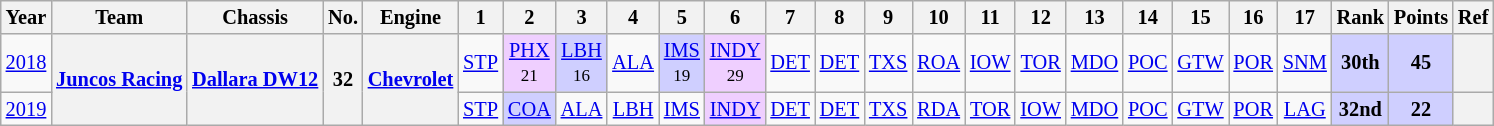<table class="wikitable" style="text-align:center; font-size:85%">
<tr>
<th>Year</th>
<th>Team</th>
<th>Chassis</th>
<th>No.</th>
<th>Engine</th>
<th>1</th>
<th>2</th>
<th>3</th>
<th>4</th>
<th>5</th>
<th>6</th>
<th>7</th>
<th>8</th>
<th>9</th>
<th>10</th>
<th>11</th>
<th>12</th>
<th>13</th>
<th>14</th>
<th>15</th>
<th>16</th>
<th>17</th>
<th>Rank</th>
<th>Points</th>
<th>Ref</th>
</tr>
<tr>
<td><a href='#'>2018</a></td>
<th rowspan=2 nowrap><a href='#'>Juncos Racing</a></th>
<th rowspan=2 nowrap><a href='#'>Dallara DW12</a></th>
<th rowspan=2>32</th>
<th rowspan=2><a href='#'>Chevrolet</a></th>
<td><a href='#'>STP</a></td>
<td style="background:#EFCFFF;"><a href='#'>PHX</a><br><small>21</small></td>
<td style="background:#CFCFFF;"><a href='#'>LBH</a><br><small>16</small></td>
<td><a href='#'>ALA</a></td>
<td style="background:#CFCFFF;"><a href='#'>IMS</a><br><small>19</small></td>
<td style="background:#EFCFFF;"><a href='#'>INDY</a><br><small>29</small></td>
<td><a href='#'>DET</a></td>
<td><a href='#'>DET</a></td>
<td><a href='#'>TXS</a></td>
<td><a href='#'>ROA</a></td>
<td><a href='#'>IOW</a></td>
<td><a href='#'>TOR</a></td>
<td><a href='#'>MDO</a></td>
<td><a href='#'>POC</a></td>
<td><a href='#'>GTW</a></td>
<td><a href='#'>POR</a></td>
<td><a href='#'>SNM</a></td>
<th style="background:#CFCFFF;">30th</th>
<th style="background:#CFCFFF;">45</th>
<th></th>
</tr>
<tr>
<td><a href='#'>2019</a></td>
<td><a href='#'>STP</a><br><small> </small></td>
<td style="background:#CFCFFF;"><a href='#'>COA</a><br></td>
<td><a href='#'>ALA</a><br></td>
<td><a href='#'>LBH</a><br></td>
<td><a href='#'>IMS</a><br></td>
<td style="background:#EFCFFF;"><a href='#'>INDY</a><br></td>
<td><a href='#'>DET</a><br></td>
<td><a href='#'>DET</a><br></td>
<td><a href='#'>TXS</a><br></td>
<td><a href='#'>RDA</a><br><small> </small></td>
<td><a href='#'>TOR</a><br><small> </small></td>
<td><a href='#'>IOW</a><br><small> </small></td>
<td><a href='#'>MDO</a><br><small> </small></td>
<td><a href='#'>POC</a><br><small> </small></td>
<td><a href='#'>GTW</a><br><small> </small></td>
<td><a href='#'>POR</a><br><small> </small></td>
<td><a href='#'>LAG</a><br><small> </small></td>
<th style="background:#CFCFFF;">32nd</th>
<th style="background:#CFCFFF;">22</th>
<th></th>
</tr>
</table>
